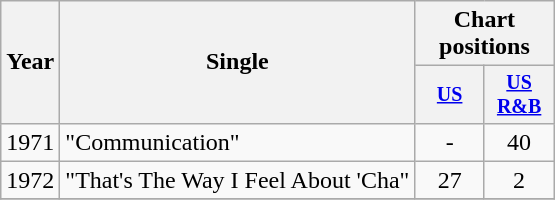<table class="wikitable" style="text-align:center;">
<tr>
<th rowspan="2">Year</th>
<th rowspan="2">Single</th>
<th colspan="3">Chart positions</th>
</tr>
<tr style="font-size:smaller;">
<th width="40"><a href='#'>US</a></th>
<th width="40"><a href='#'>US<br>R&B</a></th>
</tr>
<tr>
<td rowspan="1">1971</td>
<td align="left">"Communication"</td>
<td>-</td>
<td>40</td>
</tr>
<tr>
<td rowspan="1">1972</td>
<td align="left">"That's The Way I Feel About 'Cha"</td>
<td>27</td>
<td>2</td>
</tr>
<tr>
</tr>
</table>
